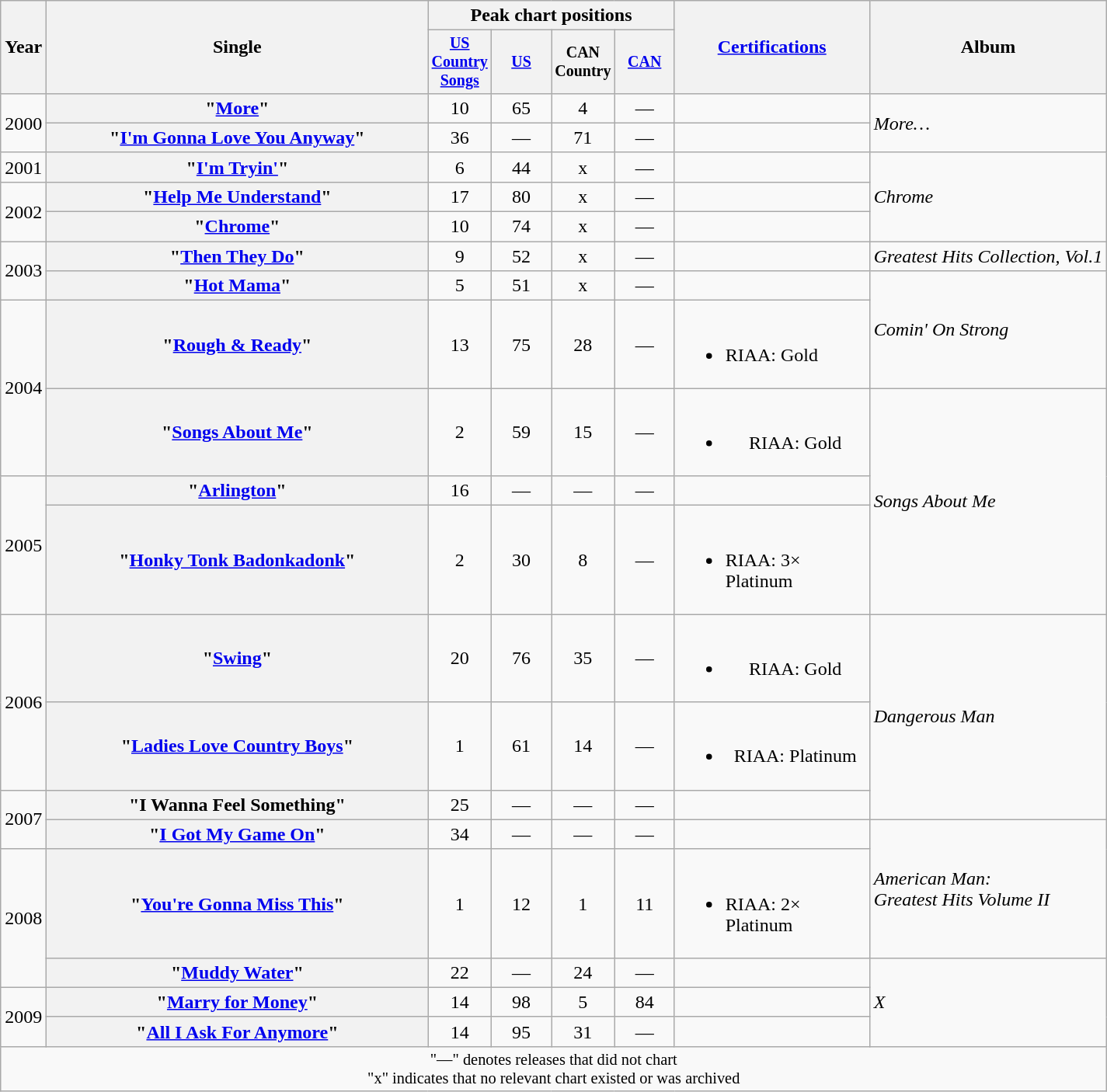<table class="wikitable plainrowheaders" style="text-align:center;">
<tr>
<th rowspan="2">Year</th>
<th rowspan="2" style="width:20em;">Single</th>
<th colspan="4">Peak chart positions</th>
<th rowspan="2" style="width:10em;"><a href='#'>Certifications</a></th>
<th rowspan="2">Album</th>
</tr>
<tr style="font-size:smaller;">
<th width="45"><a href='#'>US Country Songs</a><br></th>
<th width="45"><a href='#'>US</a><br></th>
<th width="45">CAN Country<br></th>
<th width="45"><a href='#'>CAN</a><br></th>
</tr>
<tr>
<td rowspan="2">2000</td>
<th scope="row">"<a href='#'>More</a>"</th>
<td>10</td>
<td>65</td>
<td>4</td>
<td>—</td>
<td></td>
<td align="left" rowspan="2"><em>More…</em></td>
</tr>
<tr>
<th scope="row">"<a href='#'>I'm Gonna Love You Anyway</a>"</th>
<td>36</td>
<td>—</td>
<td>71</td>
<td>—</td>
<td></td>
</tr>
<tr>
<td>2001</td>
<th scope="row">"<a href='#'>I'm Tryin'</a>"</th>
<td>6</td>
<td>44</td>
<td>x</td>
<td>—</td>
<td></td>
<td align="left" rowspan="3"><em>Chrome</em></td>
</tr>
<tr>
<td rowspan="2">2002</td>
<th scope="row">"<a href='#'>Help Me Understand</a>"</th>
<td>17</td>
<td>80</td>
<td>x</td>
<td>—</td>
<td></td>
</tr>
<tr>
<th scope="row">"<a href='#'>Chrome</a>"</th>
<td>10</td>
<td>74</td>
<td>x</td>
<td>—</td>
<td></td>
</tr>
<tr>
<td rowspan="2">2003</td>
<th scope="row">"<a href='#'>Then They Do</a>"</th>
<td>9</td>
<td>52</td>
<td>x</td>
<td>—</td>
<td></td>
<td align="left"><em>Greatest Hits Collection, Vol.1</em></td>
</tr>
<tr>
<th scope="row">"<a href='#'>Hot Mama</a>"</th>
<td>5</td>
<td>51</td>
<td>x</td>
<td>—</td>
<td></td>
<td align="left" rowspan="2"><em>Comin' On Strong</em></td>
</tr>
<tr>
<td rowspan="2">2004</td>
<th scope="row">"<a href='#'>Rough & Ready</a>"</th>
<td>13</td>
<td>75</td>
<td>28</td>
<td>—</td>
<td align="left"><br><ul><li>RIAA: Gold</li></ul></td>
</tr>
<tr>
<th scope="row">"<a href='#'>Songs About Me</a>"</th>
<td>2</td>
<td>59</td>
<td>15</td>
<td>—</td>
<td><br><ul><li>RIAA: Gold</li></ul></td>
<td align="left" rowspan="3"><em>Songs About Me</em></td>
</tr>
<tr>
<td rowspan="2">2005</td>
<th scope="row">"<a href='#'>Arlington</a>"</th>
<td>16</td>
<td>—</td>
<td>—</td>
<td>—</td>
<td></td>
</tr>
<tr>
<th scope="row">"<a href='#'>Honky Tonk Badonkadonk</a>"</th>
<td>2</td>
<td>30</td>
<td>8</td>
<td>—</td>
<td align="left"><br><ul><li>RIAA: 3× Platinum</li></ul></td>
</tr>
<tr>
<td rowspan="2">2006</td>
<th scope="row">"<a href='#'>Swing</a>"</th>
<td>20</td>
<td>76</td>
<td>35</td>
<td>—</td>
<td><br><ul><li>RIAA: Gold</li></ul></td>
<td align="left" rowspan="3"><em>Dangerous Man</em></td>
</tr>
<tr>
<th scope="row">"<a href='#'>Ladies Love Country Boys</a>"</th>
<td>1</td>
<td>61</td>
<td>14</td>
<td>—</td>
<td align=“left”><br><ul><li>RIAA: Platinum</li></ul></td>
</tr>
<tr>
<td rowspan="2">2007</td>
<th scope="row">"I Wanna Feel Something"</th>
<td>25</td>
<td>—</td>
<td>—</td>
<td>—</td>
<td></td>
</tr>
<tr>
<th scope="row">"<a href='#'>I Got My Game On</a>"</th>
<td>34</td>
<td>—</td>
<td>—</td>
<td>—</td>
<td></td>
<td align="left" rowspan="2"><em>American Man: <br>Greatest Hits Volume II</em></td>
</tr>
<tr>
<td rowspan="2">2008</td>
<th scope="row">"<a href='#'>You're Gonna Miss This</a>"</th>
<td>1</td>
<td>12</td>
<td>1</td>
<td>11</td>
<td align="left"><br><ul><li>RIAA: 2× Platinum</li></ul></td>
</tr>
<tr>
<th scope="row">"<a href='#'>Muddy Water</a>"</th>
<td>22</td>
<td>—</td>
<td>24</td>
<td>—</td>
<td></td>
<td align="left" rowspan="3"><em>X</em></td>
</tr>
<tr>
<td rowspan="2">2009</td>
<th scope="row">"<a href='#'>Marry for Money</a>"</th>
<td>14</td>
<td>98</td>
<td>5</td>
<td>84</td>
<td></td>
</tr>
<tr>
<th scope="row">"<a href='#'>All I Ask For Anymore</a>"</th>
<td>14</td>
<td>95</td>
<td>31</td>
<td>—</td>
<td></td>
</tr>
<tr>
<td colspan="9" style="font-size:85%">"—" denotes releases that did not chart<br>"x" indicates that no relevant chart existed or was archived</td>
</tr>
</table>
